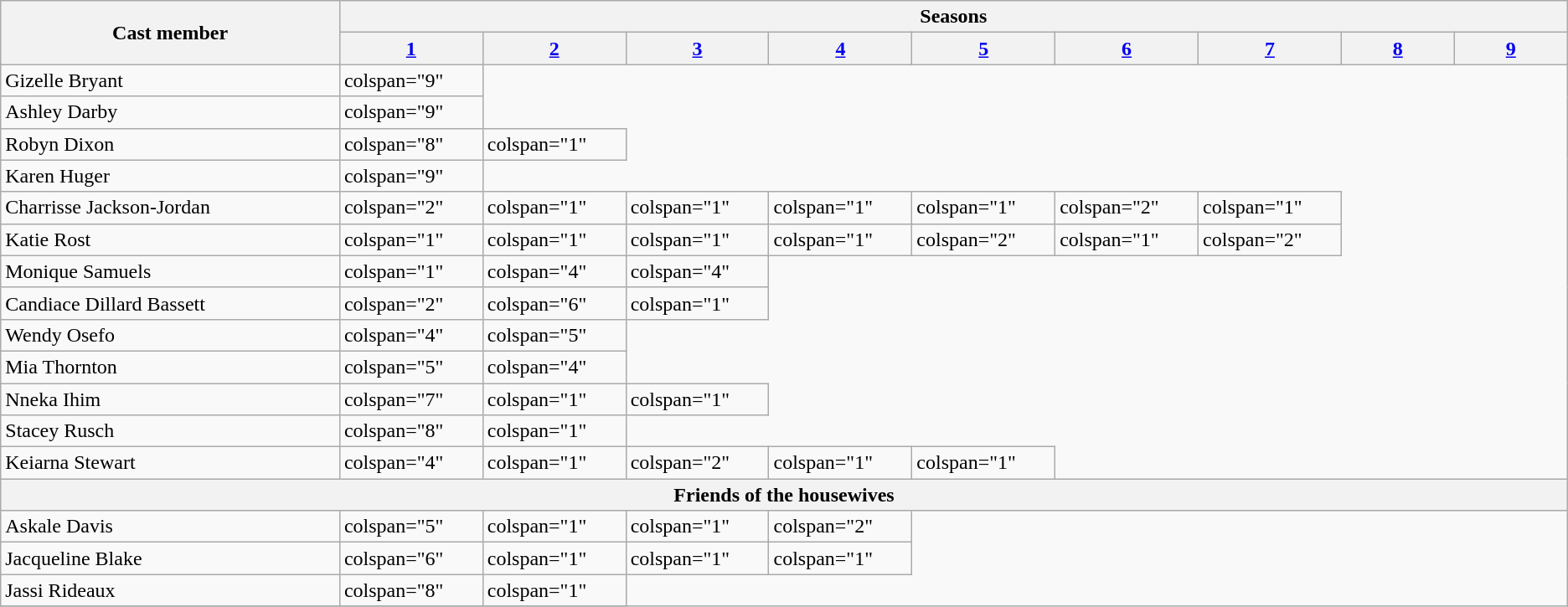<table class="wikitable plainrowheaders">
<tr>
<th rowspan="2" style="width:15%;">Cast member</th>
<th colspan="9">Seasons</th>
</tr>
<tr>
<th style="width:5%;"><a href='#'>1</a></th>
<th style="width:5%;"><a href='#'>2</a></th>
<th style="width:5%;"><a href='#'>3</a></th>
<th style="width:5%;"><a href='#'>4</a></th>
<th style="width:5%;"><a href='#'>5</a></th>
<th style="width:5%;"><a href='#'>6</a></th>
<th style="width:5%;"><a href='#'>7</a></th>
<th style="width:5%;"><a href='#'>8</a></th>
<th style="width:5%;"><a href='#'>9</a></th>
</tr>
<tr>
<td>Gizelle Bryant</td>
<td>colspan="9" </td>
</tr>
<tr>
<td>Ashley Darby</td>
<td>colspan="9" </td>
</tr>
<tr>
<td>Robyn Dixon</td>
<td>colspan="8" </td>
<td>colspan="1" </td>
</tr>
<tr>
<td>Karen Huger</td>
<td>colspan="9" </td>
</tr>
<tr>
<td nowrap>Charrisse Jackson-Jordan</td>
<td>colspan="2" </td>
<td>colspan="1" </td>
<td>colspan="1" </td>
<td>colspan="1" </td>
<td>colspan="1" </td>
<td>colspan="2" </td>
<td>colspan="1" </td>
</tr>
<tr>
<td>Katie Rost</td>
<td>colspan="1" </td>
<td>colspan="1" </td>
<td>colspan="1" </td>
<td>colspan="1" </td>
<td>colspan="2" </td>
<td>colspan="1" </td>
<td>colspan="2" </td>
</tr>
<tr>
<td>Monique Samuels</td>
<td>colspan="1" </td>
<td>colspan="4" </td>
<td>colspan="4" </td>
</tr>
<tr>
<td nowrap>Candiace Dillard Bassett</td>
<td>colspan="2" </td>
<td>colspan="6" </td>
<td>colspan="1" </td>
</tr>
<tr>
<td>Wendy Osefo</td>
<td>colspan="4" </td>
<td>colspan="5" </td>
</tr>
<tr>
<td>Mia Thornton</td>
<td>colspan="5" </td>
<td>colspan="4" </td>
</tr>
<tr>
<td>Nneka Ihim</td>
<td>colspan="7" </td>
<td>colspan="1" </td>
<td>colspan="1" </td>
</tr>
<tr>
<td>Stacey Rusch</td>
<td>colspan="8" </td>
<td>colspan="1" </td>
</tr>
<tr>
<td>Keiarna Stewart</td>
<td>colspan="4" </td>
<td>colspan="1" </td>
<td>colspan="2" </td>
<td>colspan="1" </td>
<td>colspan="1" </td>
</tr>
<tr>
<th colspan="10">Friends of the housewives</th>
</tr>
<tr>
<td>Askale Davis</td>
<td>colspan="5" </td>
<td>colspan="1" </td>
<td>colspan="1" </td>
<td>colspan="2" </td>
</tr>
<tr>
<td>Jacqueline Blake</td>
<td>colspan="6" </td>
<td>colspan="1" </td>
<td>colspan="1" </td>
<td>colspan="1" </td>
</tr>
<tr>
<td>Jassi Rideaux</td>
<td>colspan="8" </td>
<td>colspan="1" </td>
</tr>
<tr>
</tr>
</table>
